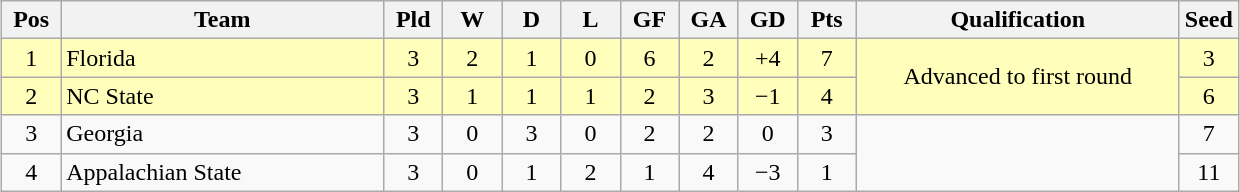<table class="wikitable" style="text-align:center; margin: 1em auto">
<tr>
<th style="width:2em">Pos</th>
<th style="width:13em">Team</th>
<th style="width:2em">Pld</th>
<th style="width:2em">W</th>
<th style="width:2em">D</th>
<th style="width:2em">L</th>
<th style="width:2em">GF</th>
<th style="width:2em">GA</th>
<th style="width:2em">GD</th>
<th style="width:2em">Pts</th>
<th style="width:13em">Qualification</th>
<th>Seed</th>
</tr>
<tr bgcolor="#ffffbb">
<td>1</td>
<td style="text-align:left">Florida</td>
<td>3</td>
<td>2</td>
<td>1</td>
<td>0</td>
<td>6</td>
<td>2</td>
<td>+4</td>
<td>7</td>
<td rowspan="2">Advanced to first round</td>
<td>3</td>
</tr>
<tr bgcolor="#ffffbb">
<td>2</td>
<td style="text-align:left">NC State</td>
<td>3</td>
<td>1</td>
<td>1</td>
<td>1</td>
<td>2</td>
<td>3</td>
<td>−1</td>
<td>4</td>
<td>6</td>
</tr>
<tr>
<td>3</td>
<td style="text-align:left">Georgia</td>
<td>3</td>
<td>0</td>
<td>3</td>
<td>0</td>
<td>2</td>
<td>2</td>
<td>0</td>
<td>3</td>
<td rowspan="2"></td>
<td>7</td>
</tr>
<tr>
<td>4</td>
<td style="text-align:left">Appalachian State</td>
<td>3</td>
<td>0</td>
<td>1</td>
<td>2</td>
<td>1</td>
<td>4</td>
<td>−3</td>
<td>1</td>
<td>11</td>
</tr>
</table>
